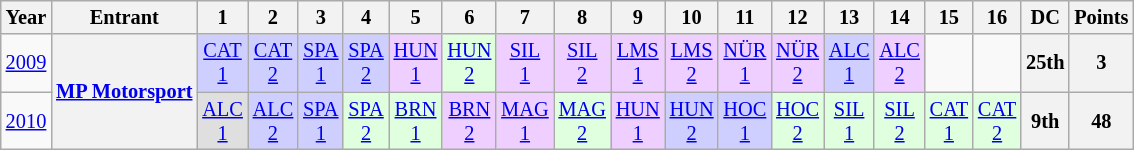<table class="wikitable" style="text-align:center; font-size:85%">
<tr>
<th>Year</th>
<th>Entrant</th>
<th>1</th>
<th>2</th>
<th>3</th>
<th>4</th>
<th>5</th>
<th>6</th>
<th>7</th>
<th>8</th>
<th>9</th>
<th>10</th>
<th>11</th>
<th>12</th>
<th>13</th>
<th>14</th>
<th>15</th>
<th>16</th>
<th>DC</th>
<th>Points</th>
</tr>
<tr>
<td><a href='#'>2009</a></td>
<th rowspan="2"><a href='#'>MP Motorsport</a></th>
<td style="background:#cfcfff;"><a href='#'>CAT<br>1</a><br></td>
<td style="background:#cfcfff;"><a href='#'>CAT<br>2</a><br></td>
<td style="background:#cfcfff;"><a href='#'>SPA<br>1</a><br></td>
<td style="background:#cfcfff;"><a href='#'>SPA<br>2</a><br></td>
<td style="background:#efcfff;"><a href='#'>HUN<br>1</a><br></td>
<td style="background:#dfffdf;"><a href='#'>HUN<br>2</a><br></td>
<td style="background:#efcfff;"><a href='#'>SIL<br>1</a><br></td>
<td style="background:#efcfff;"><a href='#'>SIL<br>2</a><br></td>
<td style="background:#efcfff;"><a href='#'>LMS<br>1</a><br></td>
<td style="background:#efcfff;"><a href='#'>LMS<br>2</a><br></td>
<td style="background:#efcfff;"><a href='#'>NÜR<br>1</a><br></td>
<td style="background:#efcfff;"><a href='#'>NÜR<br>2</a><br></td>
<td style="background:#cfcfff;"><a href='#'>ALC<br>1</a><br></td>
<td style="background:#efcfff;"><a href='#'>ALC<br>2</a><br></td>
<td></td>
<td></td>
<th>25th</th>
<th>3</th>
</tr>
<tr>
<td><a href='#'>2010</a></td>
<td style="background:#dfdfdf;"><a href='#'>ALC<br>1</a><br></td>
<td style="background:#cfcfff;"><a href='#'>ALC<br>2</a><br></td>
<td style="background:#cfcfff;"><a href='#'>SPA<br>1</a><br></td>
<td style="background:#dfffdf;"><a href='#'>SPA<br>2</a><br></td>
<td style="background:#dfffdf;"><a href='#'>BRN<br>1</a><br></td>
<td style="background:#efcfff;"><a href='#'>BRN<br>2</a><br></td>
<td style="background:#efcfff;"><a href='#'>MAG<br>1</a><br></td>
<td style="background:#dfffdf;"><a href='#'>MAG<br>2</a><br></td>
<td style="background:#efcfff;"><a href='#'>HUN<br>1</a><br></td>
<td style="background:#cfcfff;"><a href='#'>HUN<br>2</a><br></td>
<td style="background:#cfcfff;"><a href='#'>HOC<br>1</a><br></td>
<td style="background:#dfffdf;"><a href='#'>HOC<br>2</a><br></td>
<td style="background:#dfffdf;"><a href='#'>SIL<br>1</a><br></td>
<td style="background:#dfffdf;"><a href='#'>SIL<br>2</a><br></td>
<td style="background:#dfffdf;"><a href='#'>CAT<br>1</a><br></td>
<td style="background:#dfffdf;"><a href='#'>CAT<br>2</a><br></td>
<th>9th</th>
<th>48</th>
</tr>
</table>
